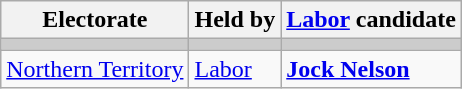<table class="wikitable">
<tr>
<th>Electorate</th>
<th>Held by</th>
<th><a href='#'>Labor</a> candidate</th>
</tr>
<tr bgcolor="#cccccc">
<td></td>
<td></td>
<td></td>
</tr>
<tr>
<td><a href='#'>Northern Territory</a></td>
<td><a href='#'>Labor</a></td>
<td><strong><a href='#'>Jock Nelson</a></strong></td>
</tr>
</table>
